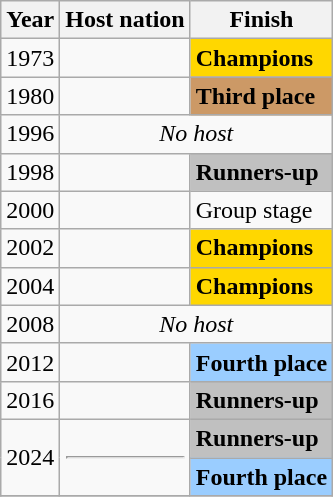<table class=wikitable>
<tr>
<th>Year</th>
<th>Host nation</th>
<th>Finish</th>
</tr>
<tr>
<td>1973</td>
<td></td>
<td bgcolor=Gold><strong>Champions</strong></td>
</tr>
<tr>
<td>1980</td>
<td></td>
<td bgcolor=#cc9966><strong>Third place</strong></td>
</tr>
<tr>
<td>1996</td>
<td colspan=2 align=center><em>No host</em></td>
</tr>
<tr>
<td>1998</td>
<td></td>
<td bgcolor=Silver><strong>Runners-up</strong></td>
</tr>
<tr>
<td>2000</td>
<td></td>
<td>Group stage</td>
</tr>
<tr>
<td>2002</td>
<td></td>
<td bgcolor=Gold><strong>Champions</strong></td>
</tr>
<tr>
<td>2004</td>
<td></td>
<td bgcolor=Gold><strong>Champions</strong></td>
</tr>
<tr>
<td>2008</td>
<td colspan=2 align=center><em>No host</em></td>
</tr>
<tr>
<td>2012</td>
<td></td>
<td bgcolor=#9acdff><strong>Fourth place</strong></td>
</tr>
<tr>
<td>2016</td>
<td></td>
<td bgcolor=Silver><strong>Runners-up</strong></td>
</tr>
<tr>
<td rowspan=2>2024</td>
<td rowspan=2> <hr> </td>
<td bgcolor=Silver><strong>Runners-up</strong></td>
</tr>
<tr>
<td bgcolor=#9acdff><strong>Fourth place</strong></td>
</tr>
<tr>
</tr>
</table>
